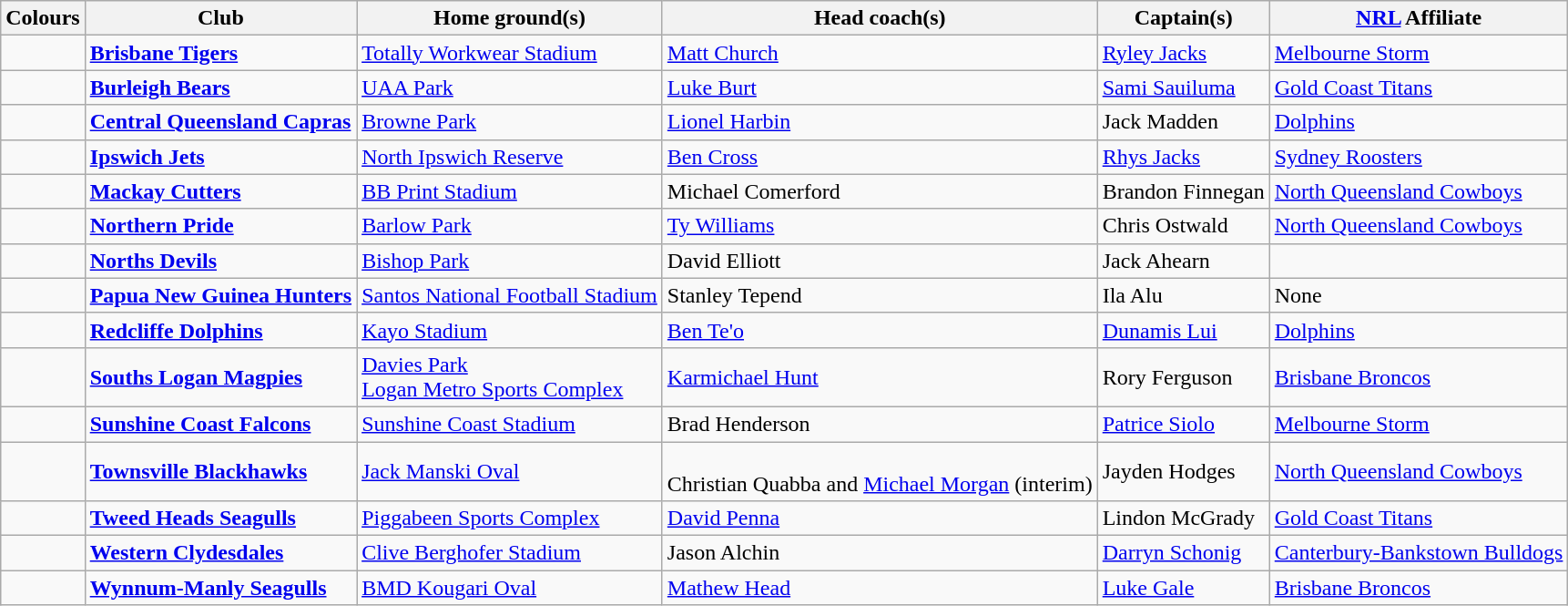<table class="wikitable">
<tr>
<th>Colours</th>
<th>Club</th>
<th>Home ground(s)</th>
<th>Head coach(s)</th>
<th>Captain(s)</th>
<th><a href='#'>NRL</a> Affiliate</th>
</tr>
<tr>
<td></td>
<td><strong><a href='#'>Brisbane Tigers</a></strong></td>
<td><a href='#'>Totally Workwear Stadium</a></td>
<td><a href='#'>Matt Church</a></td>
<td><a href='#'>Ryley Jacks</a></td>
<td> <a href='#'>Melbourne Storm</a></td>
</tr>
<tr>
<td></td>
<td><strong><a href='#'>Burleigh Bears</a></strong></td>
<td><a href='#'>UAA Park</a></td>
<td><a href='#'>Luke Burt</a></td>
<td><a href='#'>Sami Sauiluma</a></td>
<td> <a href='#'>Gold Coast Titans</a></td>
</tr>
<tr>
<td></td>
<td><strong><a href='#'>Central Queensland Capras</a></strong></td>
<td><a href='#'>Browne Park</a></td>
<td><a href='#'>Lionel Harbin</a></td>
<td>Jack Madden</td>
<td> <a href='#'>Dolphins</a></td>
</tr>
<tr>
<td></td>
<td><strong><a href='#'>Ipswich Jets</a></strong></td>
<td><a href='#'>North Ipswich Reserve</a></td>
<td><a href='#'>Ben Cross</a></td>
<td><a href='#'>Rhys Jacks</a></td>
<td> <a href='#'>Sydney Roosters</a></td>
</tr>
<tr>
<td></td>
<td><strong><a href='#'>Mackay Cutters</a></strong></td>
<td><a href='#'>BB Print Stadium</a></td>
<td>Michael Comerford</td>
<td>Brandon Finnegan</td>
<td> <a href='#'>North Queensland Cowboys</a></td>
</tr>
<tr>
<td></td>
<td><strong><a href='#'>Northern Pride</a></strong></td>
<td><a href='#'>Barlow Park</a></td>
<td><a href='#'>Ty Williams</a></td>
<td>Chris Ostwald</td>
<td> <a href='#'>North Queensland Cowboys</a></td>
</tr>
<tr>
<td></td>
<td><strong><a href='#'>Norths Devils</a></strong></td>
<td><a href='#'>Bishop Park</a></td>
<td>David Elliott</td>
<td>Jack Ahearn</td>
<td></td>
</tr>
<tr>
<td></td>
<td><strong><a href='#'>Papua New Guinea Hunters</a></strong></td>
<td><a href='#'>Santos National Football Stadium</a></td>
<td>Stanley Tepend</td>
<td>Ila Alu</td>
<td>None</td>
</tr>
<tr>
<td></td>
<td><strong><a href='#'>Redcliffe Dolphins</a></strong></td>
<td><a href='#'>Kayo Stadium</a></td>
<td><a href='#'>Ben Te'o</a></td>
<td><a href='#'>Dunamis Lui</a></td>
<td> <a href='#'>Dolphins</a></td>
</tr>
<tr>
<td></td>
<td><strong><a href='#'>Souths Logan Magpies</a></strong></td>
<td><a href='#'>Davies Park</a><br><a href='#'>Logan Metro Sports Complex</a></td>
<td><a href='#'>Karmichael Hunt</a></td>
<td>Rory Ferguson</td>
<td> <a href='#'>Brisbane Broncos</a></td>
</tr>
<tr>
<td></td>
<td><strong><a href='#'>Sunshine Coast Falcons</a></strong></td>
<td><a href='#'>Sunshine Coast Stadium</a></td>
<td>Brad Henderson</td>
<td><a href='#'>Patrice Siolo</a></td>
<td> <a href='#'>Melbourne Storm</a></td>
</tr>
<tr>
<td></td>
<td><strong><a href='#'>Townsville Blackhawks</a></strong></td>
<td><a href='#'>Jack Manski Oval</a></td>
<td><br>Christian Quabba and <a href='#'>Michael Morgan</a> (interim)</td>
<td>Jayden Hodges</td>
<td> <a href='#'>North Queensland Cowboys</a></td>
</tr>
<tr>
<td></td>
<td><strong><a href='#'>Tweed Heads Seagulls</a></strong></td>
<td><a href='#'>Piggabeen Sports Complex</a></td>
<td><a href='#'>David Penna</a></td>
<td>Lindon McGrady</td>
<td> <a href='#'>Gold Coast Titans</a></td>
</tr>
<tr>
<td></td>
<td><a href='#'><strong>Western Clydesdales</strong></a></td>
<td><a href='#'>Clive Berghofer Stadium</a></td>
<td>Jason Alchin</td>
<td><a href='#'>Darryn Schonig</a></td>
<td> <a href='#'>Canterbury-Bankstown Bulldogs</a></td>
</tr>
<tr>
<td></td>
<td><strong><a href='#'>Wynnum-Manly Seagulls</a></strong></td>
<td><a href='#'>BMD Kougari Oval</a></td>
<td><a href='#'>Mathew Head</a></td>
<td><a href='#'>Luke Gale</a></td>
<td> <a href='#'>Brisbane Broncos</a></td>
</tr>
</table>
